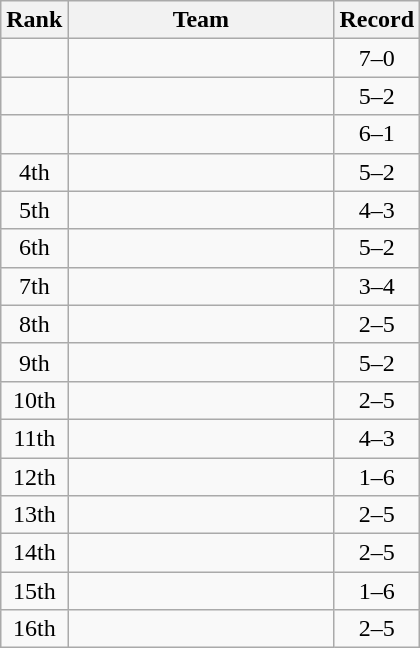<table class=wikitable style="text-align:center;">
<tr>
<th>Rank</th>
<th width=170>Team</th>
<th>Record</th>
</tr>
<tr>
<td></td>
<td align=left></td>
<td align=center>7–0</td>
</tr>
<tr>
<td></td>
<td align=left></td>
<td align=center>5–2</td>
</tr>
<tr>
<td></td>
<td align=left></td>
<td align=center>6–1</td>
</tr>
<tr>
<td>4th</td>
<td align=left></td>
<td align=center>5–2</td>
</tr>
<tr>
<td>5th</td>
<td align=left></td>
<td align=center>4–3</td>
</tr>
<tr>
<td>6th</td>
<td align=left></td>
<td align=center>5–2</td>
</tr>
<tr>
<td>7th</td>
<td align=left></td>
<td align=center>3–4</td>
</tr>
<tr>
<td>8th</td>
<td align=left></td>
<td align=center>2–5</td>
</tr>
<tr>
<td>9th</td>
<td align=left></td>
<td align=center>5–2</td>
</tr>
<tr>
<td>10th</td>
<td align=left></td>
<td align=center>2–5</td>
</tr>
<tr>
<td>11th</td>
<td align=left></td>
<td align=center>4–3</td>
</tr>
<tr>
<td>12th</td>
<td align=left></td>
<td align=center>1–6</td>
</tr>
<tr>
<td>13th</td>
<td align=left></td>
<td align=center>2–5</td>
</tr>
<tr>
<td>14th</td>
<td align=left></td>
<td align=center>2–5</td>
</tr>
<tr>
<td>15th</td>
<td align=left></td>
<td align=center>1–6</td>
</tr>
<tr>
<td>16th</td>
<td align=left></td>
<td align=center>2–5</td>
</tr>
</table>
